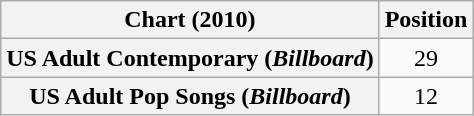<table class="wikitable plainrowheaders" style="text-align:center">
<tr>
<th>Chart (2010)</th>
<th>Position</th>
</tr>
<tr>
<th scope="row">US Adult Contemporary (<em>Billboard</em>)</th>
<td>29</td>
</tr>
<tr>
<th scope="row">US Adult Pop Songs (<em>Billboard</em>)</th>
<td>12</td>
</tr>
</table>
